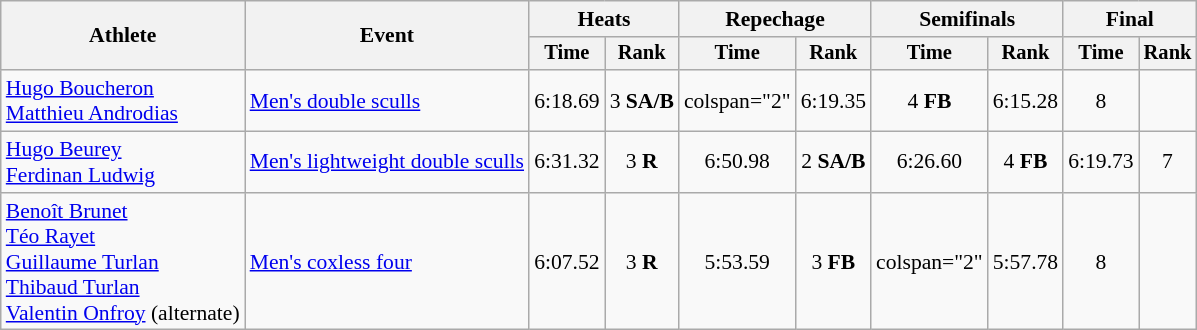<table class="wikitable" style="font-size:90%">
<tr>
<th rowspan="2">Athlete</th>
<th rowspan="2">Event</th>
<th colspan="2">Heats</th>
<th colspan="2">Repechage</th>
<th colspan="2">Semifinals</th>
<th colspan="2">Final</th>
</tr>
<tr style="font-size:95%">
<th>Time</th>
<th>Rank</th>
<th>Time</th>
<th>Rank</th>
<th>Time</th>
<th>Rank</th>
<th>Time</th>
<th>Rank</th>
</tr>
<tr align=center>
<td align=left><a href='#'>Hugo Boucheron</a><br><a href='#'>Matthieu Androdias</a></td>
<td align=left><a href='#'>Men's double sculls</a></td>
<td>6:18.69</td>
<td>3 <strong>SA/B</strong></td>
<td>colspan="2" </td>
<td>6:19.35</td>
<td>4 <strong>FB</strong></td>
<td>6:15.28</td>
<td>8</td>
</tr>
<tr align=center>
<td align=left><a href='#'>Hugo Beurey</a><br><a href='#'>Ferdinan Ludwig</a></td>
<td align=left><a href='#'>Men's lightweight double sculls</a></td>
<td>6:31.32</td>
<td>3 <strong>R</strong></td>
<td>6:50.98</td>
<td>2 <strong>SA/B</strong></td>
<td>6:26.60</td>
<td>4 <strong>FB</strong></td>
<td>6:19.73</td>
<td>7</td>
</tr>
<tr align=center>
<td align=left><a href='#'>Benoît Brunet</a><br><a href='#'>Téo Rayet</a><br><a href='#'>Guillaume Turlan</a><br><a href='#'>Thibaud Turlan</a><br><a href='#'>Valentin Onfroy</a> (alternate)</td>
<td align=left><a href='#'>Men's coxless four</a></td>
<td>6:07.52</td>
<td>3 <strong>R</strong></td>
<td>5:53.59</td>
<td>3 <strong>FB</strong></td>
<td>colspan="2" </td>
<td>5:57.78</td>
<td>8</td>
</tr>
</table>
